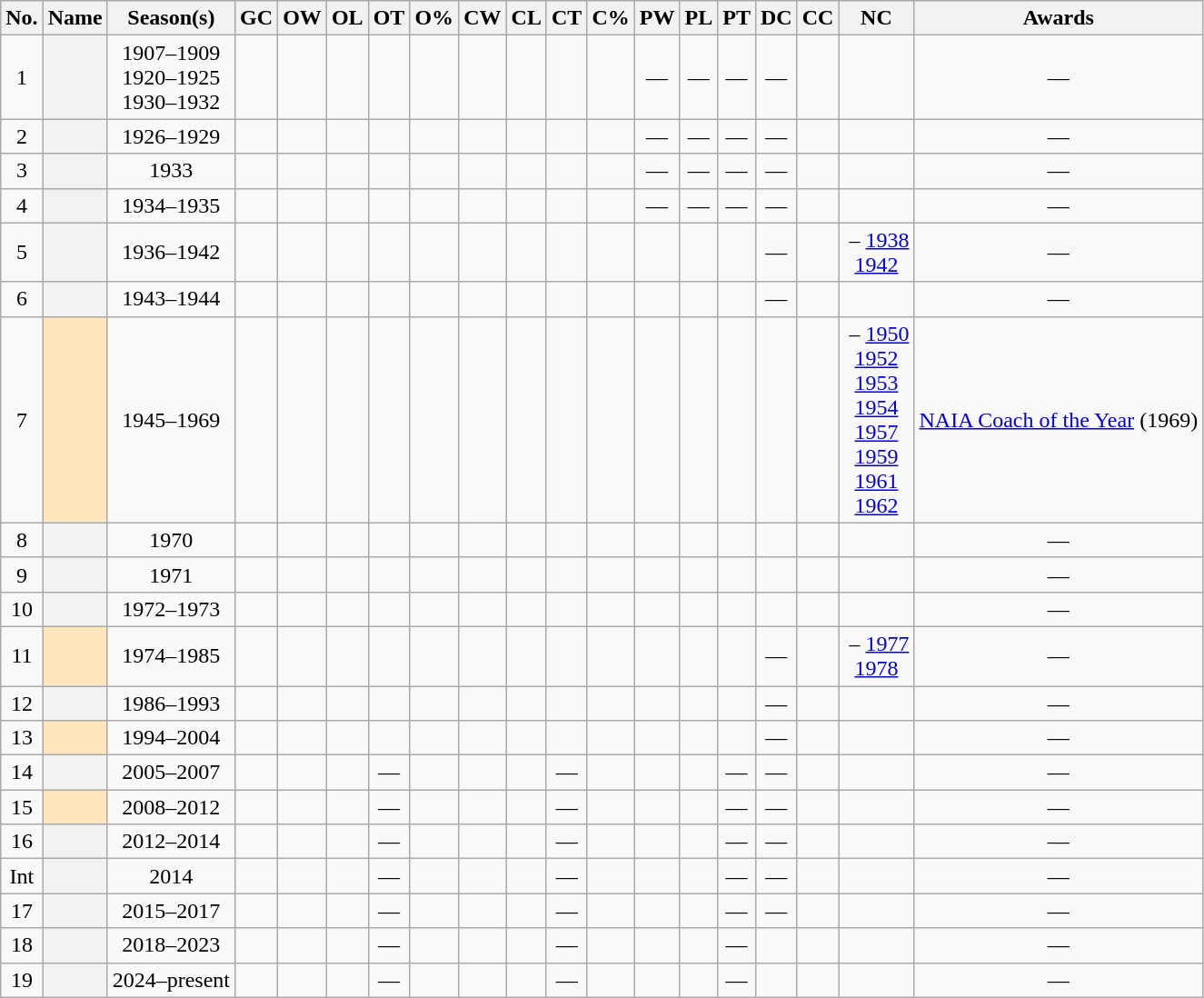<table class="wikitable sortable" style="text-align:center">
<tr>
<th scope="col" class="unsortable">No.</th>
<th scope="col">Name</th>
<th scope="col">Season(s)</th>
<th scope="col">GC</th>
<th scope="col">OW</th>
<th scope="col">OL</th>
<th scope="col">OT</th>
<th scope="col">O%</th>
<th scope="col">CW</th>
<th scope="col">CL</th>
<th scope="col">CT</th>
<th scope="col">C%</th>
<th scope="col">PW</th>
<th scope="col">PL</th>
<th scope="col">PT</th>
<th scope="col">DC</th>
<th scope="col">CC</th>
<th scope="col">NC</th>
<th scope="col" class="unsortable">Awards</th>
</tr>
<tr>
<td>1</td>
<th scope="row"></th>
<td>1907–1909<br>1920–1925<br>1930–1932</td>
<td></td>
<td></td>
<td></td>
<td></td>
<td></td>
<td></td>
<td></td>
<td></td>
<td></td>
<td>—</td>
<td>—</td>
<td>—</td>
<td>—</td>
<td></td>
<td></td>
<td>—</td>
</tr>
<tr>
<td>2</td>
<th scope="row"></th>
<td>1926–1929</td>
<td></td>
<td></td>
<td></td>
<td></td>
<td></td>
<td></td>
<td></td>
<td></td>
<td></td>
<td>—</td>
<td>—</td>
<td>—</td>
<td>—</td>
<td></td>
<td></td>
<td>—</td>
</tr>
<tr>
<td>3</td>
<th scope="row"></th>
<td>1933</td>
<td></td>
<td></td>
<td></td>
<td></td>
<td></td>
<td></td>
<td></td>
<td></td>
<td></td>
<td>—</td>
<td>—</td>
<td>—</td>
<td>—</td>
<td></td>
<td></td>
<td>—</td>
</tr>
<tr>
<td>4</td>
<th scope="row"></th>
<td>1934–1935</td>
<td></td>
<td></td>
<td></td>
<td></td>
<td></td>
<td></td>
<td></td>
<td></td>
<td></td>
<td>—</td>
<td>—</td>
<td>—</td>
<td>—</td>
<td></td>
<td></td>
<td>—</td>
</tr>
<tr>
<td>5</td>
<th scope="row"></th>
<td>1936–1942</td>
<td></td>
<td></td>
<td></td>
<td></td>
<td></td>
<td></td>
<td></td>
<td></td>
<td></td>
<td></td>
<td></td>
<td></td>
<td>—</td>
<td></td>
<td> – <a href='#'>1938</a><br><a href='#'>1942</a></td>
<td>—</td>
</tr>
<tr>
<td>6</td>
<th scope="row"></th>
<td>1943–1944</td>
<td></td>
<td></td>
<td></td>
<td></td>
<td></td>
<td></td>
<td></td>
<td></td>
<td></td>
<td></td>
<td></td>
<td></td>
<td>—</td>
<td></td>
<td></td>
<td>—</td>
</tr>
<tr>
<td>7</td>
<td scope="row" align="center" bgcolor=#FFE6BD><strong></strong><sup></sup></td>
<td>1945–1969</td>
<td></td>
<td></td>
<td></td>
<td></td>
<td></td>
<td></td>
<td></td>
<td></td>
<td></td>
<td></td>
<td></td>
<td></td>
<td></td>
<td></td>
<td> – <a href='#'>1950</a><br><a href='#'>1952</a><br><a href='#'>1953</a><br><a href='#'>1954</a><br><a href='#'>1957</a><br><a href='#'>1959</a><br><a href='#'>1961</a><br><a href='#'>1962</a></td>
<td><a href='#'>NAIA Coach of the Year</a> (1969)</td>
</tr>
<tr>
<td>8</td>
<th scope="row"></th>
<td>1970</td>
<td></td>
<td></td>
<td></td>
<td></td>
<td></td>
<td></td>
<td></td>
<td></td>
<td></td>
<td></td>
<td></td>
<td></td>
<td></td>
<td></td>
<td></td>
<td>—</td>
</tr>
<tr>
<td>9</td>
<th scope="row"></th>
<td>1971</td>
<td></td>
<td></td>
<td></td>
<td></td>
<td></td>
<td></td>
<td></td>
<td></td>
<td></td>
<td></td>
<td></td>
<td></td>
<td></td>
<td></td>
<td></td>
<td>—</td>
</tr>
<tr>
<td>10</td>
<th scope="row"></th>
<td>1972–1973</td>
<td></td>
<td></td>
<td></td>
<td></td>
<td></td>
<td></td>
<td></td>
<td></td>
<td></td>
<td></td>
<td></td>
<td></td>
<td></td>
<td></td>
<td></td>
<td>—</td>
</tr>
<tr>
<td>11</td>
<td scope="row" align="center" bgcolor=#FFE6BD><strong></strong><sup></sup></td>
<td>1974–1985</td>
<td></td>
<td></td>
<td></td>
<td></td>
<td></td>
<td></td>
<td></td>
<td></td>
<td></td>
<td></td>
<td></td>
<td></td>
<td>—</td>
<td></td>
<td> – <a href='#'>1977</a><br><a href='#'>1978</a></td>
<td>—</td>
</tr>
<tr>
<td>12</td>
<th scope="row"></th>
<td>1986–1993</td>
<td></td>
<td></td>
<td></td>
<td></td>
<td></td>
<td></td>
<td></td>
<td></td>
<td></td>
<td></td>
<td></td>
<td></td>
<td>—</td>
<td></td>
<td></td>
<td>—</td>
</tr>
<tr>
<td>13</td>
<td scope="row" align="center" bgcolor=#FFE6BD><strong></strong><sup></sup></td>
<td>1994–2004</td>
<td></td>
<td></td>
<td></td>
<td></td>
<td></td>
<td></td>
<td></td>
<td></td>
<td></td>
<td></td>
<td></td>
<td></td>
<td>—</td>
<td></td>
<td></td>
<td>—</td>
</tr>
<tr>
<td>14</td>
<th scope="row"></th>
<td>2005–2007</td>
<td></td>
<td></td>
<td></td>
<td>—</td>
<td></td>
<td></td>
<td></td>
<td>—</td>
<td></td>
<td></td>
<td></td>
<td>—</td>
<td>—</td>
<td></td>
<td></td>
<td>—</td>
</tr>
<tr>
<td>15</td>
<td scope="row" align="center" bgcolor=#FFE6BD><strong></strong><sup></sup></td>
<td>2008–2012</td>
<td></td>
<td></td>
<td></td>
<td>—</td>
<td></td>
<td></td>
<td></td>
<td>—</td>
<td></td>
<td></td>
<td></td>
<td>—</td>
<td>—</td>
<td></td>
<td></td>
<td>—</td>
</tr>
<tr>
<td>16</td>
<th scope="row"></th>
<td>2012–2014</td>
<td></td>
<td></td>
<td></td>
<td>—</td>
<td></td>
<td></td>
<td></td>
<td>—</td>
<td></td>
<td></td>
<td></td>
<td>—</td>
<td>—</td>
<td></td>
<td></td>
<td>—</td>
</tr>
<tr>
<td>Int</td>
<th scope="row"><br></th>
<td>2014</td>
<td></td>
<td></td>
<td></td>
<td>—</td>
<td></td>
<td></td>
<td></td>
<td>—</td>
<td></td>
<td></td>
<td></td>
<td>—</td>
<td>—</td>
<td></td>
<td></td>
<td>—</td>
</tr>
<tr>
<td>17</td>
<th scope="row"></th>
<td>2015–2017</td>
<td></td>
<td></td>
<td></td>
<td>—</td>
<td></td>
<td></td>
<td></td>
<td>—</td>
<td></td>
<td></td>
<td></td>
<td>—</td>
<td>—</td>
<td></td>
<td></td>
<td>—</td>
</tr>
<tr>
<td>18</td>
<th scope="row"></th>
<td>2018–2023</td>
<td></td>
<td></td>
<td></td>
<td>—</td>
<td></td>
<td></td>
<td></td>
<td>—</td>
<td></td>
<td></td>
<td></td>
<td>—</td>
<td></td>
<td></td>
<td></td>
<td>—</td>
</tr>
<tr>
<td>19</td>
<th scope="row"></th>
<td>2024–present</td>
<td></td>
<td></td>
<td></td>
<td>—</td>
<td></td>
<td></td>
<td></td>
<td>—</td>
<td></td>
<td></td>
<td></td>
<td>—</td>
<td></td>
<td></td>
<td></td>
<td>—</td>
</tr>
</table>
